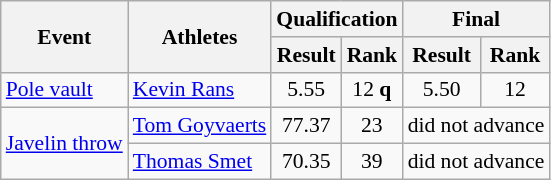<table class="wikitable" border="1" style="font-size:90%">
<tr>
<th rowspan="2">Event</th>
<th rowspan="2">Athletes</th>
<th colspan="2">Qualification</th>
<th colspan="2">Final</th>
</tr>
<tr>
<th>Result</th>
<th>Rank</th>
<th>Result</th>
<th>Rank</th>
</tr>
<tr>
<td><a href='#'>Pole vault</a></td>
<td><a href='#'>Kevin Rans</a></td>
<td align=center>5.55</td>
<td align=center>12 <strong>q</strong></td>
<td align=center>5.50</td>
<td align=center>12</td>
</tr>
<tr>
<td rowspan=2><a href='#'>Javelin throw</a></td>
<td><a href='#'>Tom Goyvaerts</a></td>
<td align=center>77.37</td>
<td align=center>23</td>
<td align=center colspan=2>did not advance</td>
</tr>
<tr>
<td><a href='#'>Thomas Smet</a></td>
<td align=center>70.35</td>
<td align=center>39</td>
<td align=center colspan=2>did not advance</td>
</tr>
</table>
